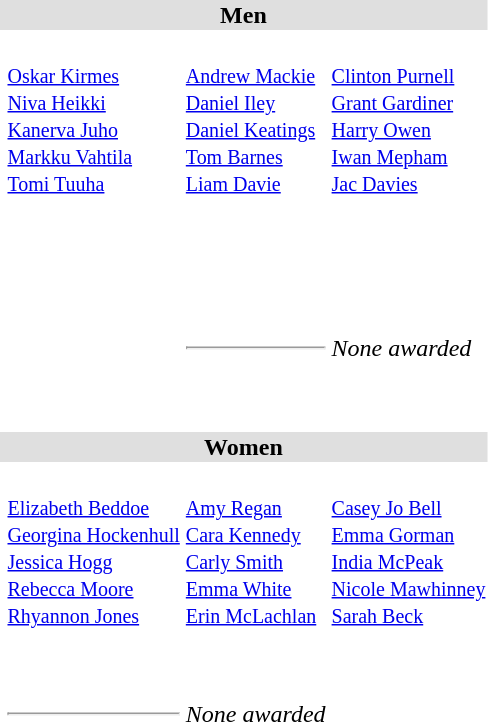<table>
<tr style="background:#dfdfdf;">
<td colspan="4" style="text-align:center;"><strong>Men</strong></td>
</tr>
<tr>
<th scope=row style="text-align:left"><br></th>
<td> <br><small> <a href='#'>Oskar Kirmes</a> <br> <a href='#'>Niva Heikki</a> <br> <a href='#'>Kanerva Juho</a> <br> <a href='#'>Markku Vahtila</a> <br> <a href='#'>Tomi Tuuha</a> </small></td>
<td> <br><small> <a href='#'>Andrew Mackie</a> <br> <a href='#'>Daniel Iley</a> <br> <a href='#'>Daniel Keatings</a> <br> <a href='#'>Tom Barnes</a> <br> <a href='#'>Liam Davie</a> </small></td>
<td> <br><small> <a href='#'>Clinton Purnell</a> <br> <a href='#'>Grant Gardiner</a> <br> <a href='#'>Harry Owen</a> <br> <a href='#'>Iwan Mepham</a> <br> <a href='#'>Jac Davies</a> </small></td>
</tr>
<tr>
<th scope=row style="text-align:left"><br></th>
<td></td>
<td></td>
<td></td>
</tr>
<tr>
<th scope=row style="text-align:left"><br></th>
<td></td>
<td></td>
<td></td>
</tr>
<tr>
<th scope=row style="text-align:left"><br></th>
<td></td>
<td></td>
<td></td>
</tr>
<tr>
<th scope=row style="text-align:left"><br></th>
<td></td>
<td></td>
<td></td>
</tr>
<tr>
<th scope=row style="text-align:left"><br></th>
<td></td>
<td><hr></td>
<td><em>None awarded</em></td>
</tr>
<tr>
<th scope=row style="text-align:left"><br></th>
<td></td>
<td></td>
<td></td>
</tr>
<tr>
<th scope=row style="text-align:left"><br></th>
<td></td>
<td></td>
<td></td>
</tr>
<tr style="background:#dfdfdf;">
<td colspan="4" style="text-align:center;"><strong>Women</strong></td>
</tr>
<tr>
<th scope=row style="text-align:left"><br></th>
<td> <br><small> <a href='#'>Elizabeth Beddoe</a> <br> <a href='#'>Georgina Hockenhull</a> <br> <a href='#'>Jessica Hogg</a> <br> <a href='#'>Rebecca Moore</a> <br> <a href='#'>Rhyannon Jones</a> </small></td>
<td> <br><small> <a href='#'>Amy Regan</a> <br> <a href='#'>Cara Kennedy</a> <br> <a href='#'>Carly Smith</a> <br> <a href='#'>Emma White</a> <br> <a href='#'>Erin McLachlan</a> </small></td>
<td> <br><small> <a href='#'>Casey Jo Bell</a> <br> <a href='#'>Emma Gorman</a> <br> <a href='#'>India McPeak</a> <br> <a href='#'>Nicole Mawhinney</a> <br> <a href='#'>Sarah Beck</a> </small></td>
</tr>
<tr>
<th scope=row style="text-align:left"><br></th>
<td></td>
<td></td>
<td></td>
</tr>
<tr>
<th scope=row style="text-align:left"><br></th>
<td></td>
<td></td>
<td></td>
</tr>
<tr>
<th scope=row style="text-align:left"><br></th>
<td><hr></td>
<td><em>None awarded</em></td>
<td></td>
</tr>
<tr>
<th scope=row style="text-align:left"><br></th>
<td></td>
<td></td>
<td></td>
</tr>
<tr>
<th scope=row style="text-align:left"><br></th>
<td></td>
<td></td>
<td></td>
</tr>
</table>
